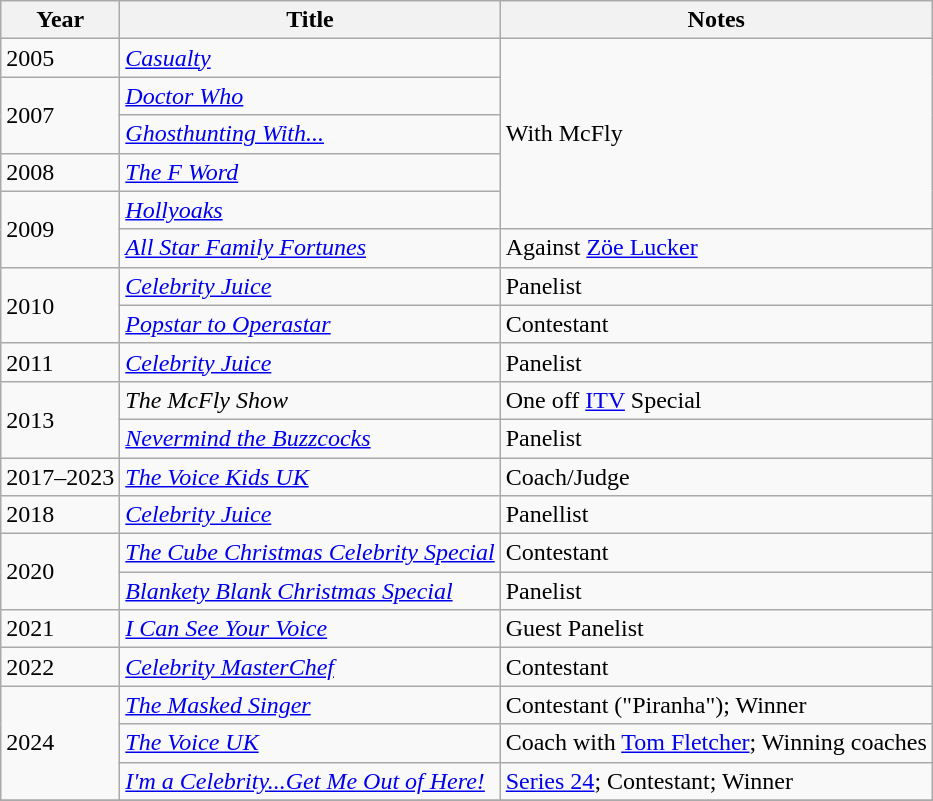<table class="wikitable">
<tr>
<th>Year</th>
<th>Title</th>
<th>Notes</th>
</tr>
<tr>
<td>2005</td>
<td><em><a href='#'>Casualty</a></em></td>
<td rowspan=5>With McFly</td>
</tr>
<tr>
<td rowspan=2>2007</td>
<td><em><a href='#'>Doctor Who</a></em></td>
</tr>
<tr>
<td><em><a href='#'>Ghosthunting With...</a></em></td>
</tr>
<tr>
<td>2008</td>
<td><em><a href='#'>The F Word</a></em></td>
</tr>
<tr>
<td rowspan=2>2009</td>
<td><em><a href='#'>Hollyoaks</a></em></td>
</tr>
<tr>
<td><em><a href='#'>All Star Family Fortunes</a></em></td>
<td>Against <a href='#'>Zöe Lucker</a></td>
</tr>
<tr>
<td rowspan=2>2010</td>
<td><em><a href='#'>Celebrity Juice</a></em></td>
<td>Panelist</td>
</tr>
<tr>
<td><em><a href='#'>Popstar to Operastar</a></em></td>
<td>Contestant</td>
</tr>
<tr>
<td>2011</td>
<td><em><a href='#'>Celebrity Juice</a></em></td>
<td>Panelist</td>
</tr>
<tr>
<td rowspan=2>2013</td>
<td><em>The McFly Show</em></td>
<td>One off <a href='#'>ITV</a> Special</td>
</tr>
<tr>
<td><em><a href='#'>Nevermind the Buzzcocks</a></em></td>
<td>Panelist</td>
</tr>
<tr>
<td>2017–2023</td>
<td><em><a href='#'>The Voice Kids UK</a></em></td>
<td>Coach/Judge</td>
</tr>
<tr>
<td>2018</td>
<td><em><a href='#'>Celebrity Juice</a></em></td>
<td>Panellist</td>
</tr>
<tr>
<td rowspan=2>2020</td>
<td><em> <a href='#'>The Cube Christmas Celebrity Special</a></em></td>
<td>Contestant</td>
</tr>
<tr>
<td><em><a href='#'>Blankety Blank Christmas Special</a></em></td>
<td>Panelist</td>
</tr>
<tr>
<td>2021</td>
<td><em><a href='#'>I Can See Your Voice</a></em></td>
<td>Guest Panelist</td>
</tr>
<tr>
<td>2022</td>
<td><em><a href='#'>Celebrity MasterChef</a></em></td>
<td>Contestant</td>
</tr>
<tr>
<td rowspan=3>2024</td>
<td><em><a href='#'>The Masked Singer</a></em></td>
<td>Contestant ("Piranha"); Winner</td>
</tr>
<tr>
<td><em><a href='#'>The Voice UK</a></em></td>
<td>Coach with <a href='#'>Tom Fletcher</a>; Winning coaches</td>
</tr>
<tr>
<td><em><a href='#'>I'm a Celebrity...Get Me Out of Here!</a></em></td>
<td><a href='#'>Series 24</a>; Contestant; Winner</td>
</tr>
<tr>
</tr>
</table>
